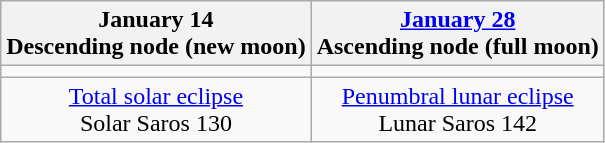<table class="wikitable">
<tr>
<th>January 14<br>Descending node (new moon)</th>
<th><a href='#'>January 28</a><br>Ascending node (full moon)</th>
</tr>
<tr>
<td></td>
<td></td>
</tr>
<tr align=center>
<td><a href='#'>Total solar eclipse</a><br>Solar Saros 130</td>
<td><a href='#'>Penumbral lunar eclipse</a><br>Lunar Saros 142</td>
</tr>
</table>
